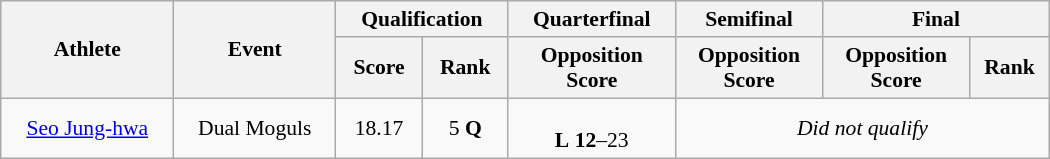<table class="wikitable" style="font-size:90%; text-align:center; width:700px">
<tr>
<th rowspan="2">Athlete</th>
<th rowspan="2">Event</th>
<th colspan="2">Qualification</th>
<th>Quarterfinal</th>
<th>Semifinal</th>
<th colspan="2">Final</th>
</tr>
<tr>
<th>Score</th>
<th>Rank</th>
<th>Opposition<br>Score</th>
<th>Opposition<br>Score</th>
<th>Opposition<br>Score</th>
<th>Rank</th>
</tr>
<tr>
<td rowspan=1><a href='#'>Seo Jung-hwa</a></td>
<td>Dual Moguls</td>
<td>18.17</td>
<td>5 <strong>Q</strong></td>
<td> <br><strong>L</strong> <strong>12</strong>–23</td>
<td colspan=3><em>Did not qualify</em></td>
</tr>
</table>
